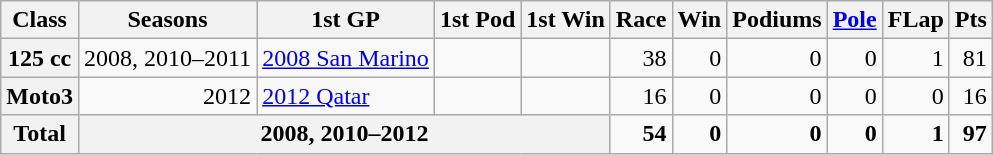<table class="wikitable" style=text-align:right>
<tr>
<th>Class</th>
<th>Seasons</th>
<th>1st GP</th>
<th>1st Pod</th>
<th>1st Win</th>
<th>Race</th>
<th>Win</th>
<th>Podiums</th>
<th><a href='#'>Pole</a></th>
<th>FLap</th>
<th>Pts</th>
</tr>
<tr>
<th>125 cc</th>
<td>2008, 2010–2011</td>
<td align="left"><a href='#'>2008 San Marino</a></td>
<td align="left"></td>
<td align="left"></td>
<td>38</td>
<td>0</td>
<td>0</td>
<td>0</td>
<td>1</td>
<td>81</td>
</tr>
<tr>
<th>Moto3</th>
<td>2012</td>
<td align="left"><a href='#'>2012 Qatar</a></td>
<td align="left"></td>
<td align="left"></td>
<td>16</td>
<td>0</td>
<td>0</td>
<td>0</td>
<td>0</td>
<td>16</td>
</tr>
<tr>
<th>Total</th>
<th colspan="4">2008, 2010–2012</th>
<td><strong>54</strong></td>
<td><strong>0</strong></td>
<td><strong>0</strong></td>
<td><strong>0</strong></td>
<td><strong>1</strong></td>
<td><strong>97</strong></td>
</tr>
</table>
